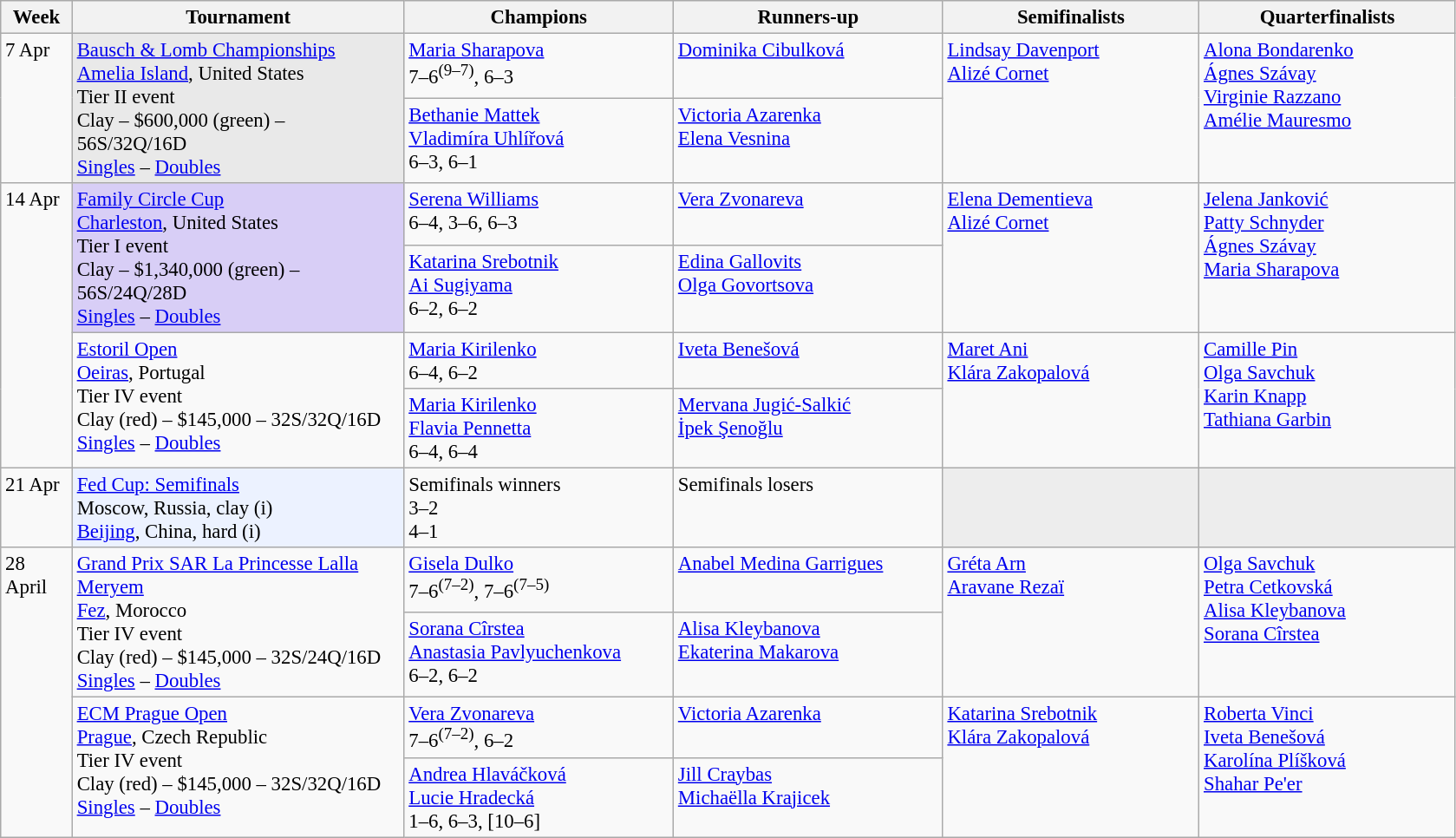<table class=wikitable style=font-size:95%>
<tr>
<th style="width:48px;">Week</th>
<th style="width:248px;">Tournament</th>
<th style="width:200px;">Champions</th>
<th style="width:200px;">Runners-up</th>
<th style="width:190px;">Semifinalists</th>
<th style="width:190px;">Quarterfinalists</th>
</tr>
<tr valign="top">
<td rowspan=2>7 Apr</td>
<td rowspan=2 style="background:#e9e9e9;"><a href='#'>Bausch & Lomb Championships</a><br> <a href='#'>Amelia Island</a>, United States<br>Tier II event<br>Clay – $600,000 (green) – 56S/32Q/16D<br><a href='#'>Singles</a> – <a href='#'>Doubles</a></td>
<td> <a href='#'>Maria Sharapova</a><br> 7–6<sup>(9–7)</sup>, 6–3</td>
<td> <a href='#'>Dominika Cibulková</a></td>
<td rowspan=2> <a href='#'>Lindsay Davenport</a><br> <a href='#'>Alizé Cornet</a></td>
<td rowspan=2> <a href='#'>Alona Bondarenko</a><br> <a href='#'>Ágnes Szávay</a><br> <a href='#'>Virginie Razzano</a><br> <a href='#'>Amélie Mauresmo</a></td>
</tr>
<tr valign="top">
<td> <a href='#'>Bethanie Mattek</a> <br>  <a href='#'>Vladimíra Uhlířová</a><br> 6–3, 6–1</td>
<td> <a href='#'>Victoria Azarenka</a> <br>  <a href='#'>Elena Vesnina</a></td>
</tr>
<tr valign="top">
<td rowspan=4>14 Apr</td>
<td rowspan=2 style="background:#d8cef6;"><a href='#'>Family Circle Cup</a><br> <a href='#'>Charleston</a>, United States<br>Tier I event<br>Clay – $1,340,000 (green) – 56S/24Q/28D<br><a href='#'>Singles</a> – <a href='#'>Doubles</a></td>
<td> <a href='#'>Serena Williams</a><br>6–4, 3–6, 6–3</td>
<td> <a href='#'>Vera Zvonareva</a></td>
<td rowspan=2> <a href='#'>Elena Dementieva</a><br> <a href='#'>Alizé Cornet</a></td>
<td rowspan=2> <a href='#'>Jelena Janković</a><br> <a href='#'>Patty Schnyder</a><br> <a href='#'>Ágnes Szávay</a><br> <a href='#'>Maria Sharapova</a></td>
</tr>
<tr valign="top">
<td> <a href='#'>Katarina Srebotnik</a> <br>  <a href='#'>Ai Sugiyama</a><br>6–2, 6–2</td>
<td> <a href='#'>Edina Gallovits</a> <br>  <a href='#'>Olga Govortsova</a></td>
</tr>
<tr valign="top">
<td rowspan=2><a href='#'>Estoril Open</a><br> <a href='#'>Oeiras</a>, Portugal<br>Tier IV event<br>Clay (red) – $145,000 – 32S/32Q/16D<br><a href='#'>Singles</a> – <a href='#'>Doubles</a></td>
<td> <a href='#'>Maria Kirilenko</a><br>6–4, 6–2</td>
<td> <a href='#'>Iveta Benešová</a></td>
<td rowspan=2> <a href='#'>Maret Ani</a><br> <a href='#'>Klára Zakopalová</a></td>
<td rowspan=2> <a href='#'>Camille Pin</a><br> <a href='#'>Olga Savchuk</a> <br>  <a href='#'>Karin Knapp</a><br> <a href='#'>Tathiana Garbin</a></td>
</tr>
<tr valign="top">
<td> <a href='#'>Maria Kirilenko</a> <br>   <a href='#'>Flavia Pennetta</a><br>6–4, 6–4</td>
<td> <a href='#'>Mervana Jugić-Salkić</a> <br>  <a href='#'>İpek Şenoğlu</a></td>
</tr>
<tr valign="top">
<td rowspan=1>21 Apr</td>
<td rowspan=1 style="background:#ecf2ff;"><a href='#'>Fed Cup: Semifinals</a><br> Moscow, Russia, clay (i)<br><a href='#'>Beijing</a>, China, hard (i)<br></td>
<td>Semifinals winners<br> 3–2<br> 4–1</td>
<td>Semifinals losers<br><br><br></td>
<td bgcolor="#ededed"></td>
<td bgcolor="#ededed"></td>
</tr>
<tr valign="top">
<td rowspan=4>28 April</td>
<td rowspan=2><a href='#'>Grand Prix SAR La Princesse Lalla Meryem</a><br> <a href='#'>Fez</a>, Morocco<br>Tier IV event<br>Clay (red) – $145,000 – 32S/24Q/16D<br><a href='#'>Singles</a> – <a href='#'>Doubles</a></td>
<td> <a href='#'>Gisela Dulko</a><br>7–6<sup>(7–2)</sup>, 7–6<sup>(7–5)</sup></td>
<td> <a href='#'>Anabel Medina Garrigues</a></td>
<td rowspan=2> <a href='#'>Gréta Arn</a><br> <a href='#'>Aravane Rezaï</a></td>
<td rowspan=2> <a href='#'>Olga Savchuk</a><br> <a href='#'>Petra Cetkovská</a><br> <a href='#'>Alisa Kleybanova</a><br> <a href='#'>Sorana Cîrstea</a></td>
</tr>
<tr valign="top">
<td> <a href='#'>Sorana Cîrstea</a> <br>  <a href='#'>Anastasia Pavlyuchenkova</a><br>6–2, 6–2</td>
<td> <a href='#'>Alisa Kleybanova</a> <br>  <a href='#'>Ekaterina Makarova</a></td>
</tr>
<tr valign="top">
<td rowspan=2><a href='#'>ECM Prague Open</a><br><a href='#'>Prague</a>, Czech Republic<br>Tier IV event<br>Clay (red) – $145,000 – 32S/32Q/16D<br><a href='#'>Singles</a> – <a href='#'>Doubles</a></td>
<td> <a href='#'>Vera Zvonareva</a><br>7–6<sup>(7–2)</sup>, 6–2</td>
<td> <a href='#'>Victoria Azarenka</a></td>
<td rowspan=2> <a href='#'>Katarina Srebotnik</a><br> <a href='#'>Klára Zakopalová</a></td>
<td rowspan=2> <a href='#'>Roberta Vinci</a><br> <a href='#'>Iveta Benešová</a><br> <a href='#'>Karolína Plíšková</a><br> <a href='#'>Shahar Pe'er</a></td>
</tr>
<tr valign="top">
<td> <a href='#'>Andrea Hlaváčková</a> <br>  <a href='#'>Lucie Hradecká</a><br>1–6, 6–3, [10–6]</td>
<td> <a href='#'>Jill Craybas</a> <br>  <a href='#'>Michaëlla Krajicek</a></td>
</tr>
</table>
